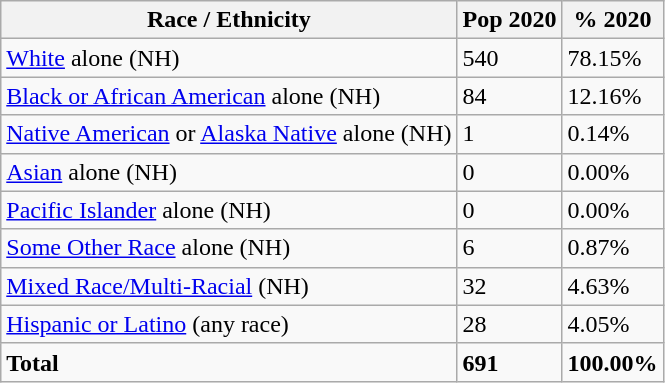<table class="wikitable">
<tr>
<th>Race / Ethnicity</th>
<th>Pop 2020</th>
<th>% 2020</th>
</tr>
<tr>
<td><a href='#'>White</a> alone (NH)</td>
<td>540</td>
<td>78.15%</td>
</tr>
<tr>
<td><a href='#'>Black or African American</a> alone (NH)</td>
<td>84</td>
<td>12.16%</td>
</tr>
<tr>
<td><a href='#'>Native American</a> or <a href='#'>Alaska Native</a> alone (NH)</td>
<td>1</td>
<td>0.14%</td>
</tr>
<tr>
<td><a href='#'>Asian</a> alone (NH)</td>
<td>0</td>
<td>0.00%</td>
</tr>
<tr>
<td><a href='#'>Pacific Islander</a> alone (NH)</td>
<td>0</td>
<td>0.00%</td>
</tr>
<tr>
<td><a href='#'>Some Other Race</a> alone (NH)</td>
<td>6</td>
<td>0.87%</td>
</tr>
<tr>
<td><a href='#'>Mixed Race/Multi-Racial</a> (NH)</td>
<td>32</td>
<td>4.63%</td>
</tr>
<tr>
<td><a href='#'>Hispanic or Latino</a> (any race)</td>
<td>28</td>
<td>4.05%</td>
</tr>
<tr>
<td><strong>Total</strong></td>
<td><strong>691</strong></td>
<td><strong>100.00%</strong></td>
</tr>
</table>
